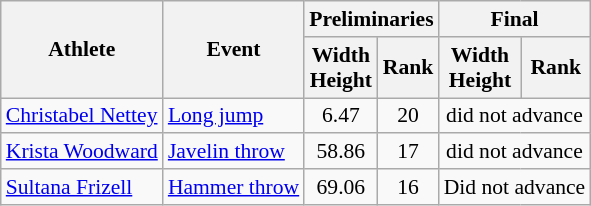<table class=wikitable style="font-size:90%;">
<tr>
<th rowspan="2">Athlete</th>
<th rowspan="2">Event</th>
<th colspan="2">Preliminaries</th>
<th colspan="2">Final</th>
</tr>
<tr>
<th>Width<br>Height</th>
<th>Rank</th>
<th>Width<br>Height</th>
<th>Rank</th>
</tr>
<tr style="border-top: single;">
<td><a href='#'>Christabel Nettey</a></td>
<td><a href='#'>Long jump</a></td>
<td align=center>6.47</td>
<td align=center>20</td>
<td align=center colspan=2>did not advance</td>
</tr>
<tr style="border-top: single;">
<td><a href='#'>Krista Woodward</a></td>
<td><a href='#'>Javelin throw</a></td>
<td align=center>58.86</td>
<td align=center>17</td>
<td align=center colspan=2>did not advance</td>
</tr>
<tr style="border-top: single;">
<td><a href='#'>Sultana Frizell</a></td>
<td><a href='#'>Hammer throw</a></td>
<td align=center>69.06</td>
<td align=center>16</td>
<td align=center colspan = 2>Did not advance</td>
</tr>
</table>
